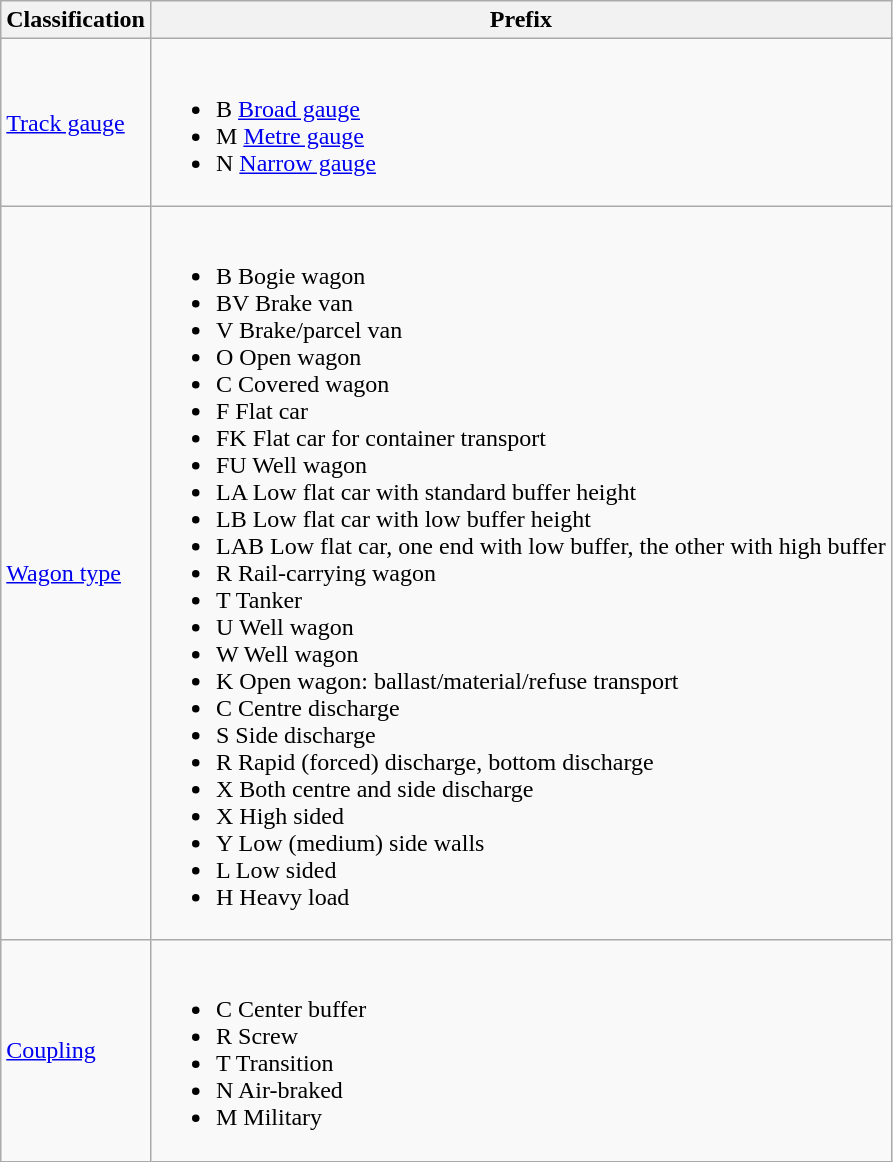<table class="wikitable"style="text-align:left;"style="font-size: 95%">
<tr>
<th>Classification</th>
<th>Prefix</th>
</tr>
<tr>
<td><a href='#'>Track gauge</a></td>
<td><br><ul><li>B  <a href='#'>Broad gauge</a> </li><li>M  <a href='#'>Metre gauge</a> </li><li>N  <a href='#'>Narrow gauge</a> </li></ul></td>
</tr>
<tr>
<td><a href='#'>Wagon type</a></td>
<td><br><ul><li>B    Bogie wagon</li><li>BV    Brake van</li><li>V    Brake/parcel van</li><li>O    Open wagon</li><li>C    Covered wagon</li><li>F    Flat car</li><li>FK    Flat car for container transport</li><li>FU    Well wagon</li><li>LA    Low flat car with standard buffer height</li><li>LB    Low flat car with low buffer height</li><li>LAB    Low flat car, one end with low buffer, the other with high buffer</li><li>R    Rail-carrying wagon</li><li>T    Tanker</li><li>U    Well wagon</li><li>W    Well wagon</li><li>K    Open wagon: ballast/material/refuse transport</li><li>C    Centre discharge</li><li>S    Side discharge</li><li>R    Rapid (forced) discharge, bottom discharge</li><li>X    Both centre and side discharge</li><li>X    High sided</li><li>Y    Low (medium) side walls</li><li>L    Low sided</li><li>H    Heavy load</li></ul></td>
</tr>
<tr>
<td><a href='#'>Coupling</a></td>
<td><br><ul><li>C  Center buffer</li><li>R  Screw</li><li>T  Transition</li><li>N  Air-braked</li><li>M  Military</li></ul></td>
</tr>
</table>
